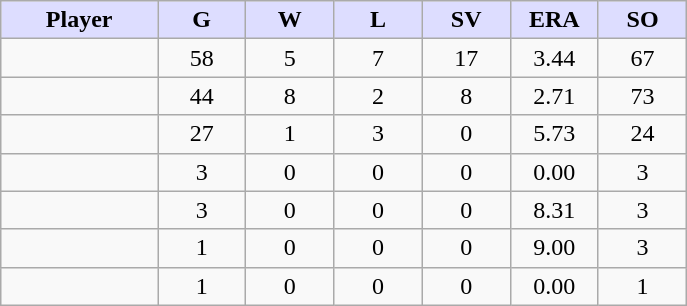<table class="wikitable sortable">
<tr>
<th style="background:#ddf; width:16%;">Player</th>
<th style="background:#ddf; width:9%;">G</th>
<th style="background:#ddf; width:9%;">W</th>
<th style="background:#ddf; width:9%;">L</th>
<th style="background:#ddf; width:9%;">SV</th>
<th style="background:#ddf; width:9%;">ERA</th>
<th style="background:#ddf; width:9%;">SO</th>
</tr>
<tr style="text-align:center;">
<td></td>
<td>58</td>
<td>5</td>
<td>7</td>
<td>17</td>
<td>3.44</td>
<td>67</td>
</tr>
<tr style="text-align:center;">
<td></td>
<td>44</td>
<td>8</td>
<td>2</td>
<td>8</td>
<td>2.71</td>
<td>73</td>
</tr>
<tr style="text-align:center;">
<td></td>
<td>27</td>
<td>1</td>
<td>3</td>
<td>0</td>
<td>5.73</td>
<td>24</td>
</tr>
<tr style="text-align:center;">
<td></td>
<td>3</td>
<td>0</td>
<td>0</td>
<td>0</td>
<td>0.00</td>
<td>3</td>
</tr>
<tr style="text-align:center;">
<td></td>
<td>3</td>
<td>0</td>
<td>0</td>
<td>0</td>
<td>8.31</td>
<td>3</td>
</tr>
<tr style="text-align:center;">
<td></td>
<td>1</td>
<td>0</td>
<td>0</td>
<td>0</td>
<td>9.00</td>
<td>3</td>
</tr>
<tr style="text-align:center;">
<td></td>
<td>1</td>
<td>0</td>
<td>0</td>
<td>0</td>
<td>0.00</td>
<td>1</td>
</tr>
</table>
